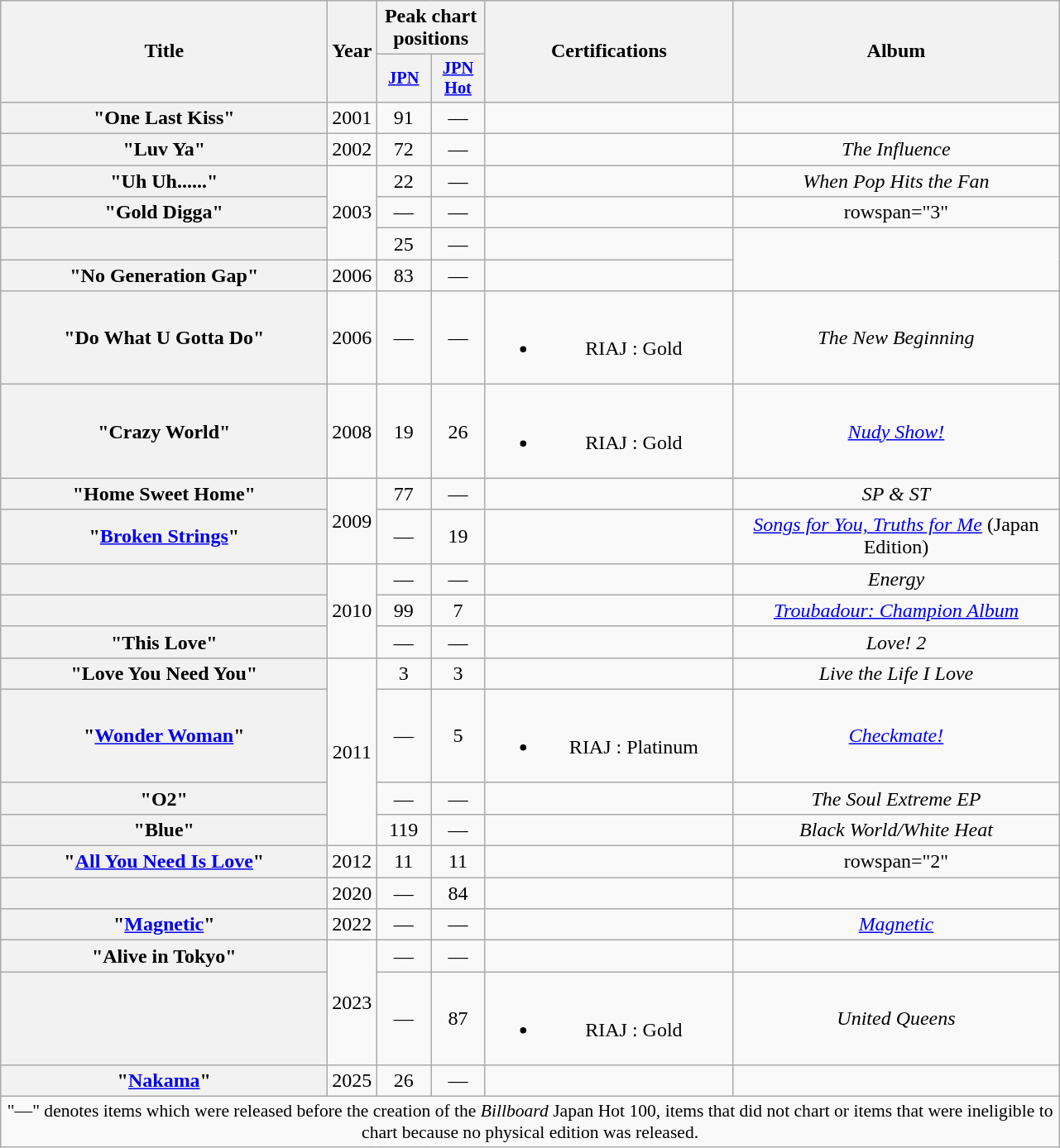<table class="wikitable plainrowheaders" style="text-align: center;" border="1">
<tr>
<th scope="col" rowspan="2" style="width:16em;">Title</th>
<th scope="col" rowspan="2" style="width:1em;">Year</th>
<th scope="col" colspan="2">Peak chart positions</th>
<th scope="col" rowspan="2" style="width:12em;">Certifications</th>
<th scope="col" rowspan="2" style="width:16em;">Album</th>
</tr>
<tr>
<th scope="col" style="width:2.75em;font-size:85%;"><a href='#'>JPN</a><br></th>
<th scope="col" style="width:2.75em;font-size:85%;"><a href='#'>JPN<br>Hot</a><br></th>
</tr>
<tr>
<th scope="row">"One Last Kiss"<br></th>
<td>2001</td>
<td>91</td>
<td>—</td>
<td></td>
<td></td>
</tr>
<tr>
<th scope="row">"Luv Ya"<br></th>
<td>2002</td>
<td>72</td>
<td>—</td>
<td></td>
<td><em>The Influence</em></td>
</tr>
<tr>
<th scope="row">"Uh Uh......"<br></th>
<td rowspan="3">2003</td>
<td>22</td>
<td>—</td>
<td></td>
<td><em>When Pop Hits the Fan</em></td>
</tr>
<tr>
<th scope="row">"Gold Digga"<br></th>
<td>—</td>
<td>—</td>
<td></td>
<td>rowspan="3" </td>
</tr>
<tr>
<th scope="row"><br></th>
<td>25</td>
<td>—</td>
<td></td>
</tr>
<tr>
<th scope="row">"No Generation Gap"<br></th>
<td>2006</td>
<td>83</td>
<td>—</td>
<td></td>
</tr>
<tr>
<th scope="row">"Do What U Gotta Do"<br></th>
<td>2006</td>
<td>—</td>
<td>—</td>
<td><br><ul><li>RIAJ : Gold</li></ul></td>
<td><em>The New Beginning</em></td>
</tr>
<tr>
<th scope="row">"Crazy World"<br></th>
<td>2008</td>
<td>19</td>
<td>26</td>
<td><br><ul><li>RIAJ : Gold</li></ul></td>
<td><em><a href='#'>Nudy Show!</a></em></td>
</tr>
<tr>
<th scope="row">"Home Sweet Home"<br></th>
<td rowspan="2">2009</td>
<td>77</td>
<td>—</td>
<td></td>
<td><em>SP & ST</em></td>
</tr>
<tr>
<th scope="row">"<a href='#'>Broken Strings</a>"<br></th>
<td>—</td>
<td>19</td>
<td></td>
<td><em><a href='#'>Songs for You, Truths for Me</a></em> (Japan Edition)</td>
</tr>
<tr>
<th scope="row"><br></th>
<td rowspan="3">2010</td>
<td>—</td>
<td>—</td>
<td></td>
<td><em>Energy</em></td>
</tr>
<tr>
<th scope="row"><br></th>
<td>99</td>
<td>7</td>
<td></td>
<td><em><a href='#'>Troubadour: Champion Album</a></em></td>
</tr>
<tr>
<th scope="row">"This Love"<br></th>
<td>—</td>
<td>—</td>
<td></td>
<td><em>Love! 2</em></td>
</tr>
<tr>
<th scope="row">"Love You Need You"<br></th>
<td rowspan="4">2011</td>
<td>3</td>
<td>3</td>
<td></td>
<td><em>Live the Life I Love</em></td>
</tr>
<tr>
<th scope="row">"<a href='#'>Wonder Woman</a>"<br></th>
<td>—</td>
<td>5</td>
<td><br><ul><li>RIAJ : Platinum</li></ul></td>
<td><em><a href='#'>Checkmate!</a></em></td>
</tr>
<tr>
<th scope="row">"O2"<br></th>
<td>—</td>
<td>—</td>
<td></td>
<td><em>The Soul Extreme EP</em></td>
</tr>
<tr>
<th scope="row">"Blue"<br></th>
<td>119</td>
<td>—</td>
<td></td>
<td><em>Black World/White Heat</em></td>
</tr>
<tr>
<th scope="row">"<a href='#'>All You Need Is Love</a>"<br></th>
<td>2012</td>
<td>11</td>
<td>11</td>
<td></td>
<td>rowspan="2" </td>
</tr>
<tr>
<th scope="row"><br></th>
<td>2020</td>
<td>—</td>
<td>84</td>
<td></td>
</tr>
<tr>
<th scope="row">"<a href='#'>Magnetic</a>"<br></th>
<td>2022</td>
<td>—</td>
<td>—</td>
<td></td>
<td><em><a href='#'>Magnetic</a></em></td>
</tr>
<tr>
<th scope="row">"Alive in Tokyo"<br></th>
<td rowspan="2">2023</td>
<td>—</td>
<td>—</td>
<td></td>
<td></td>
</tr>
<tr>
<th scope="row"><br></th>
<td>—</td>
<td>87</td>
<td><br><ul><li>RIAJ : Gold</li></ul></td>
<td><em>United Queens</em></td>
</tr>
<tr>
<th scope="row">"<a href='#'>Nakama</a>"<br></th>
<td>2025</td>
<td>26</td>
<td>—</td>
<td></td>
<td></td>
</tr>
<tr>
<td colspan="12" style="text-align:center; font-size:90%;">"—" denotes items which were released before the creation of the <em>Billboard</em> Japan Hot 100, items that did not chart or items that were ineligible to chart because no physical edition was released.</td>
</tr>
</table>
